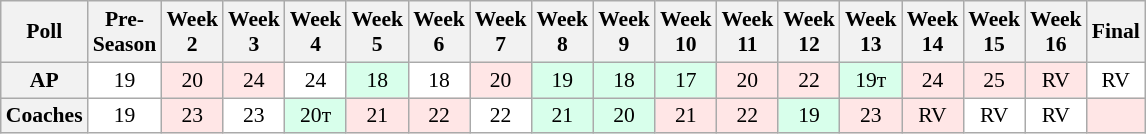<table class="wikitable" style="white-space:nowrap;font-size:90%">
<tr>
<th>Poll</th>
<th>Pre-<br>Season</th>
<th>Week<br>2</th>
<th>Week<br>3</th>
<th>Week<br>4</th>
<th>Week<br>5</th>
<th>Week<br>6</th>
<th>Week<br>7</th>
<th>Week<br>8</th>
<th>Week<br>9</th>
<th>Week<br>10</th>
<th>Week<br>11</th>
<th>Week<br>12</th>
<th>Week<br>13</th>
<th>Week<br>14</th>
<th>Week<br>15</th>
<th>Week<br>16</th>
<th>Final</th>
</tr>
<tr style="text-align:center;">
<th>AP</th>
<td style="background:#FFF;">19</td>
<td style="background:#FFE6E6;">20</td>
<td style="background:#FFE6E6;">24</td>
<td style="background:#FFF;">24</td>
<td style="background:#D8FFEB;">18</td>
<td style="background:#FFF;">18</td>
<td style="background:#FFE6E6;">20</td>
<td style="background:#D8FFEB;">19</td>
<td style="background:#D8FFEB;">18</td>
<td style="background:#D8FFEB;">17</td>
<td style="background:#FFE6E6;">20</td>
<td style="background:#FFE6E6;">22</td>
<td style="background:#D8FFEB;">19т</td>
<td style="background:#FFE6E6;">24</td>
<td style="background:#FFE6E6;">25</td>
<td style="background:#FFE6E6;">RV</td>
<td style="background:#FFF;">RV</td>
</tr>
<tr style="text-align:center;">
<th>Coaches</th>
<td style="background:#FFF;">19</td>
<td style="background:#FFE6E6;">23</td>
<td style="background:#FFF;">23</td>
<td style="background:#D8FFEB;">20т</td>
<td style="background:#FFE6E6;">21</td>
<td style="background:#FFE6E6;">22</td>
<td style="background:#FFF;">22</td>
<td style="background:#D8FFEB;">21</td>
<td style="background:#D8FFEB;">20</td>
<td style="background:#FFE6E6;">21</td>
<td style="background:#FFE6E6;">22</td>
<td style="background:#D8FFEB;">19</td>
<td style="background:#FFE6E6;">23</td>
<td style="background:#FFE6E6;">RV</td>
<td style="background:#FFF;">RV</td>
<td style="background:#FFF;">RV</td>
<td style="background:#FFE6E6;"></td>
</tr>
</table>
